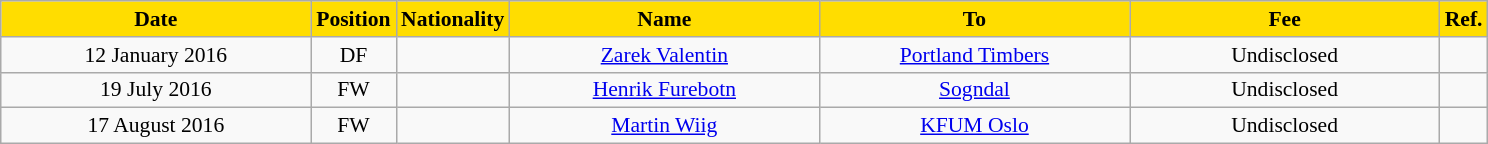<table class="wikitable"  style="text-align:center; font-size:90%; ">
<tr>
<th style="background:#FFDD00; color:black; width:200px;">Date</th>
<th style="background:#FFDD00; color:black; width:50px;">Position</th>
<th style="background:#FFDD00; color:black; width:50px;">Nationality</th>
<th style="background:#FFDD00; color:black; width:200px;">Name</th>
<th style="background:#FFDD00; color:black; width:200px;">To</th>
<th style="background:#FFDD00; color:black; width:200px;">Fee</th>
<th style="background:#FFDD00; color:black; width:25px;">Ref.</th>
</tr>
<tr>
<td>12 January 2016</td>
<td>DF</td>
<td></td>
<td><a href='#'>Zarek Valentin</a></td>
<td><a href='#'>Portland Timbers</a></td>
<td>Undisclosed</td>
<td></td>
</tr>
<tr>
<td>19 July 2016</td>
<td>FW</td>
<td></td>
<td><a href='#'>Henrik Furebotn</a></td>
<td><a href='#'>Sogndal</a></td>
<td>Undisclosed</td>
<td></td>
</tr>
<tr>
<td>17 August 2016</td>
<td>FW</td>
<td></td>
<td><a href='#'>Martin Wiig</a></td>
<td><a href='#'>KFUM Oslo</a></td>
<td>Undisclosed</td>
<td></td>
</tr>
</table>
